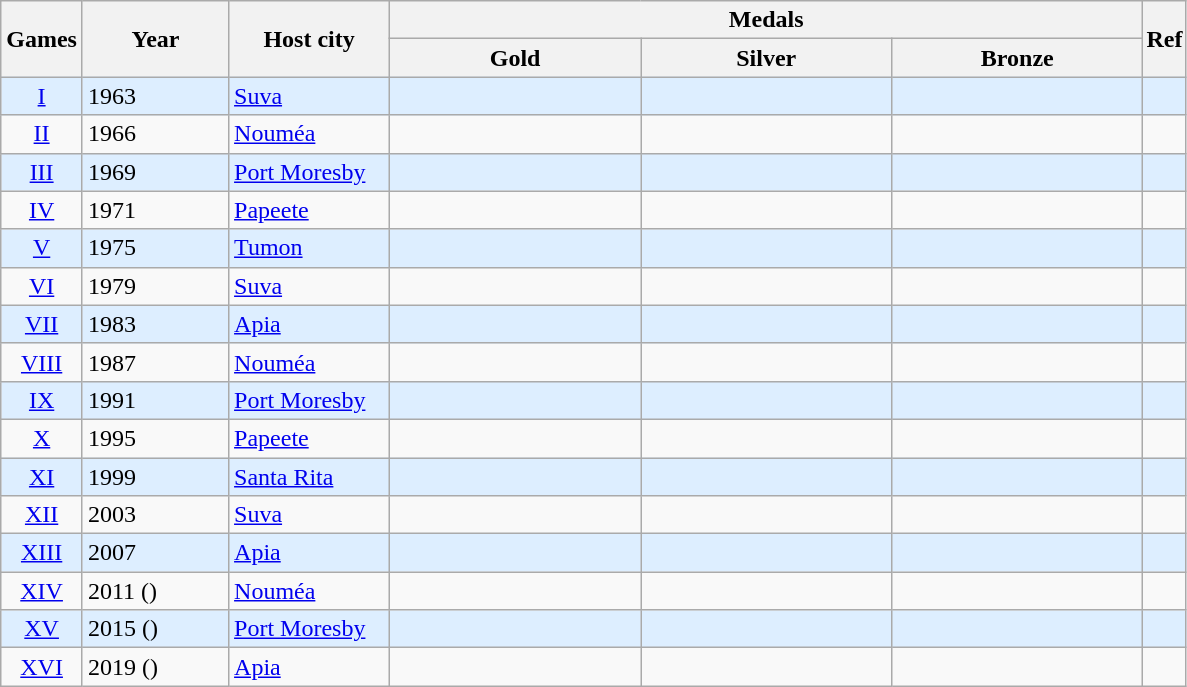<table class=wikitable style="text-align:left">
<tr>
<th rowspan="2" width=25>Games</th>
<th rowspan="2" width=90>Year</th>
<th rowspan="2" width=100>Host city </th>
<th colspan="3">Medals</th>
<th rowspan="2" style="padding:2px;">Ref</th>
</tr>
<tr>
<th width=160>Gold</th>
<th width=160>Silver</th>
<th width=160>Bronze </th>
</tr>
<tr bgcolor=#ddeeff>
<td align=center><a href='#'>I</a></td>
<td>1963 </td>
<td><a href='#'>Suva</a> </td>
<td></td>
<td></td>
<td></td>
<td align=center></td>
</tr>
<tr>
<td align=center><a href='#'>II</a></td>
<td>1966 </td>
<td><a href='#'>Nouméa</a> </td>
<td></td>
<td></td>
<td></td>
<td align=center></td>
</tr>
<tr bgcolor=#ddeeff>
<td align=center><a href='#'>III</a></td>
<td>1969 </td>
<td><a href='#'>Port Moresby</a> </td>
<td></td>
<td></td>
<td></td>
<td align=center></td>
</tr>
<tr>
<td align=center><a href='#'>IV</a></td>
<td>1971 </td>
<td><a href='#'>Papeete</a> </td>
<td></td>
<td></td>
<td></td>
<td align=center></td>
</tr>
<tr bgcolor=#ddeeff>
<td align=center><a href='#'>V</a></td>
<td>1975 </td>
<td><a href='#'>Tumon</a> </td>
<td></td>
<td></td>
<td></td>
<td align=center></td>
</tr>
<tr>
<td align=center><a href='#'>VI</a></td>
<td>1979 </td>
<td><a href='#'>Suva</a> </td>
<td></td>
<td></td>
<td></td>
<td align=center></td>
</tr>
<tr bgcolor=#ddeeff>
<td align=center><a href='#'>VII</a></td>
<td>1983 </td>
<td><a href='#'>Apia</a> </td>
<td></td>
<td></td>
<td></td>
<td align=center></td>
</tr>
<tr>
<td align=center><a href='#'>VIII</a></td>
<td>1987 </td>
<td><a href='#'>Nouméa</a> </td>
<td></td>
<td></td>
<td></td>
<td align=center></td>
</tr>
<tr bgcolor=#ddeeff>
<td align=center><a href='#'>IX</a></td>
<td>1991 </td>
<td><a href='#'>Port Moresby</a> </td>
<td></td>
<td></td>
<td></td>
<td align=center></td>
</tr>
<tr>
<td align=center><a href='#'>X</a></td>
<td>1995 </td>
<td><a href='#'>Papeete</a> </td>
<td></td>
<td></td>
<td></td>
<td align=center></td>
</tr>
<tr bgcolor=#ddeeff>
<td align=center><a href='#'>XI</a></td>
<td>1999 </td>
<td><a href='#'>Santa Rita</a> </td>
<td></td>
<td></td>
<td></td>
<td align=center></td>
</tr>
<tr>
<td align=center><a href='#'>XII</a></td>
<td>2003 </td>
<td><a href='#'>Suva</a> </td>
<td></td>
<td></td>
<td></td>
<td align=center></td>
</tr>
<tr bgcolor=#ddeeff>
<td align=center><a href='#'>XIII</a></td>
<td>2007 </td>
<td><a href='#'>Apia</a> </td>
<td></td>
<td></td>
<td></td>
<td align=center></td>
</tr>
<tr>
<td align=center><a href='#'>XIV</a></td>
<td>2011 ()</td>
<td><a href='#'>Nouméa</a> </td>
<td></td>
<td></td>
<td></td>
<td align=center></td>
</tr>
<tr bgcolor=#ddeeff>
<td align=center><a href='#'>XV</a></td>
<td>2015 ()</td>
<td><a href='#'>Port Moresby</a> </td>
<td></td>
<td></td>
<td></td>
<td align=center></td>
</tr>
<tr>
<td align=center><a href='#'>XVI</a></td>
<td>2019 ()</td>
<td><a href='#'>Apia</a> </td>
<td></td>
<td></td>
<td></td>
<td align=center></td>
</tr>
</table>
